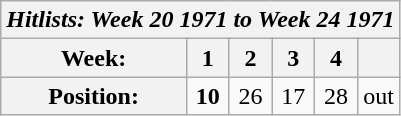<table class="wikitable" style="text-align:center;">
<tr>
<th colspan="6"><em>Hitlists: Week 20 1971 to Week 24 1971</em></th>
</tr>
<tr>
<th>Week:</th>
<th style="width:1.32em;">1</th>
<th style="width:1.32em;">2</th>
<th style="width:1.32em;">3</th>
<th style="width:1.32em;">4</th>
<th style="width:1.32em;"></th>
</tr>
<tr>
<th>Position:</th>
<td><strong>10</strong></td>
<td>26</td>
<td>17</td>
<td>28</td>
<td>out</td>
</tr>
</table>
